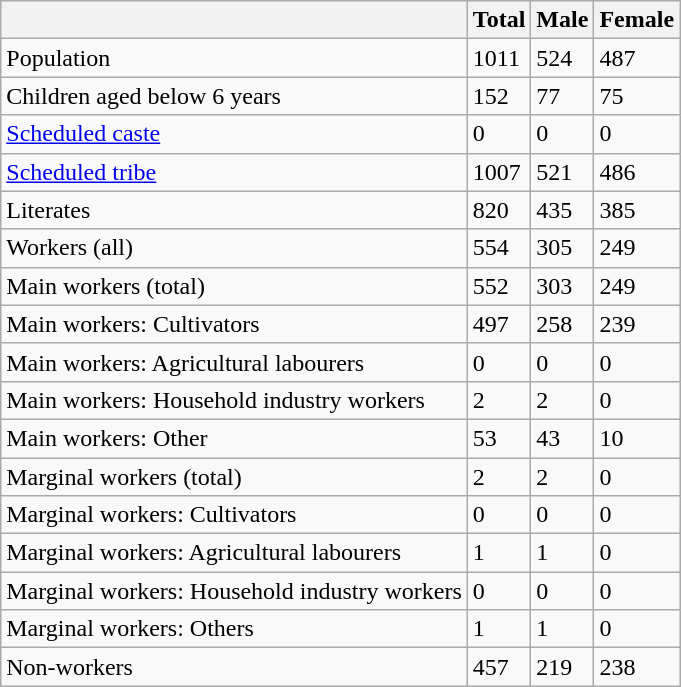<table class="wikitable sortable">
<tr>
<th></th>
<th>Total</th>
<th>Male</th>
<th>Female</th>
</tr>
<tr>
<td>Population</td>
<td>1011</td>
<td>524</td>
<td>487</td>
</tr>
<tr>
<td>Children aged below 6 years</td>
<td>152</td>
<td>77</td>
<td>75</td>
</tr>
<tr>
<td><a href='#'>Scheduled caste</a></td>
<td>0</td>
<td>0</td>
<td>0</td>
</tr>
<tr>
<td><a href='#'>Scheduled tribe</a></td>
<td>1007</td>
<td>521</td>
<td>486</td>
</tr>
<tr>
<td>Literates</td>
<td>820</td>
<td>435</td>
<td>385</td>
</tr>
<tr>
<td>Workers (all)</td>
<td>554</td>
<td>305</td>
<td>249</td>
</tr>
<tr>
<td>Main workers (total)</td>
<td>552</td>
<td>303</td>
<td>249</td>
</tr>
<tr>
<td>Main workers: Cultivators</td>
<td>497</td>
<td>258</td>
<td>239</td>
</tr>
<tr>
<td>Main workers: Agricultural labourers</td>
<td>0</td>
<td>0</td>
<td>0</td>
</tr>
<tr>
<td>Main workers: Household industry workers</td>
<td>2</td>
<td>2</td>
<td>0</td>
</tr>
<tr>
<td>Main workers: Other</td>
<td>53</td>
<td>43</td>
<td>10</td>
</tr>
<tr>
<td>Marginal workers (total)</td>
<td>2</td>
<td>2</td>
<td>0</td>
</tr>
<tr>
<td>Marginal workers: Cultivators</td>
<td>0</td>
<td>0</td>
<td>0</td>
</tr>
<tr>
<td>Marginal workers: Agricultural labourers</td>
<td>1</td>
<td>1</td>
<td>0</td>
</tr>
<tr>
<td>Marginal workers: Household industry workers</td>
<td>0</td>
<td>0</td>
<td>0</td>
</tr>
<tr>
<td>Marginal workers: Others</td>
<td>1</td>
<td>1</td>
<td>0</td>
</tr>
<tr>
<td>Non-workers</td>
<td>457</td>
<td>219</td>
<td>238</td>
</tr>
</table>
